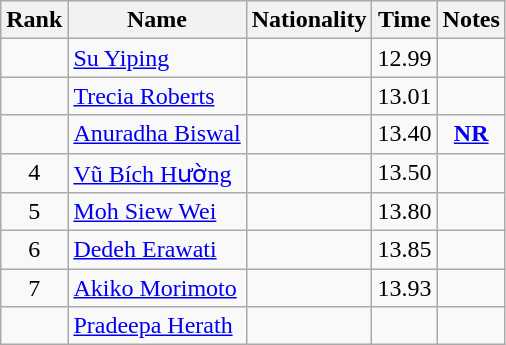<table class="wikitable sortable" style="text-align:center">
<tr>
<th>Rank</th>
<th>Name</th>
<th>Nationality</th>
<th>Time</th>
<th>Notes</th>
</tr>
<tr>
<td></td>
<td align=left><a href='#'>Su Yiping</a></td>
<td align=left></td>
<td>12.99</td>
<td></td>
</tr>
<tr>
<td></td>
<td align=left><a href='#'>Trecia Roberts</a></td>
<td align=left></td>
<td>13.01</td>
<td></td>
</tr>
<tr>
<td></td>
<td align=left><a href='#'>Anuradha Biswal</a></td>
<td align=left></td>
<td>13.40</td>
<td><strong><a href='#'>NR</a></strong></td>
</tr>
<tr>
<td>4</td>
<td align=left><a href='#'>Vũ Bích Hường</a></td>
<td align=left></td>
<td>13.50</td>
<td></td>
</tr>
<tr>
<td>5</td>
<td align=left><a href='#'>Moh Siew Wei</a></td>
<td align=left></td>
<td>13.80</td>
<td></td>
</tr>
<tr>
<td>6</td>
<td align=left><a href='#'>Dedeh Erawati</a></td>
<td align=left></td>
<td>13.85</td>
<td></td>
</tr>
<tr>
<td>7</td>
<td align=left><a href='#'>Akiko Morimoto</a></td>
<td align=left></td>
<td>13.93</td>
<td></td>
</tr>
<tr>
<td></td>
<td align=left><a href='#'>Pradeepa Herath</a></td>
<td align=left></td>
<td></td>
<td></td>
</tr>
</table>
